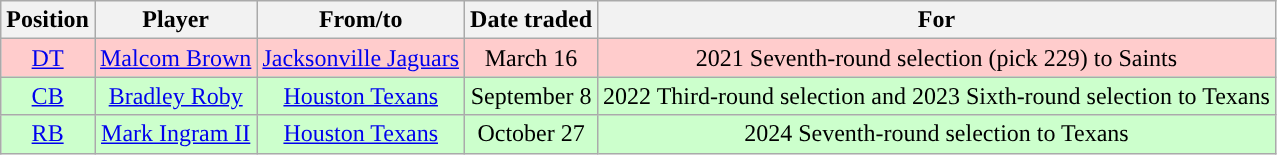<table class="wikitable" style="text-align:center">
<tr>
<th>Position</th>
<th>Player</th>
<th>From/to</th>
<th>Date traded</th>
<th>For</th>
</tr>
<tr style="background:#fcc">
<td><a href='#'>DT</a></td>
<td><a href='#'>Malcom Brown</a></td>
<td><a href='#'>Jacksonville Jaguars</a></td>
<td>March 16</td>
<td>2021 Seventh-round selection (pick 229) to Saints</td>
</tr>
<tr style="background:#cfc">
<td><a href='#'>CB</a></td>
<td><a href='#'>Bradley Roby</a></td>
<td><a href='#'>Houston Texans</a></td>
<td>September 8</td>
<td>2022 Third-round selection and 2023 Sixth-round selection to Texans</td>
</tr>
<tr style="background:#cfc">
<td><a href='#'>RB</a></td>
<td><a href='#'>Mark Ingram II</a></td>
<td><a href='#'>Houston Texans</a></td>
<td>October 27</td>
<td>2024 Seventh-round selection to Texans</td>
</tr>
</table>
